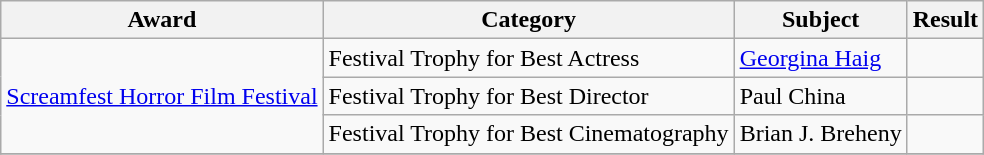<table class="wikitable">
<tr>
<th>Award</th>
<th>Category</th>
<th>Subject</th>
<th>Result</th>
</tr>
<tr>
<td rowspan=3><a href='#'>Screamfest Horror Film Festival</a></td>
<td>Festival Trophy for Best Actress</td>
<td><a href='#'>Georgina Haig</a></td>
<td></td>
</tr>
<tr>
<td>Festival Trophy for Best Director</td>
<td>Paul China</td>
<td></td>
</tr>
<tr>
<td>Festival Trophy for Best Cinematography</td>
<td>Brian J. Breheny</td>
<td></td>
</tr>
<tr>
</tr>
</table>
